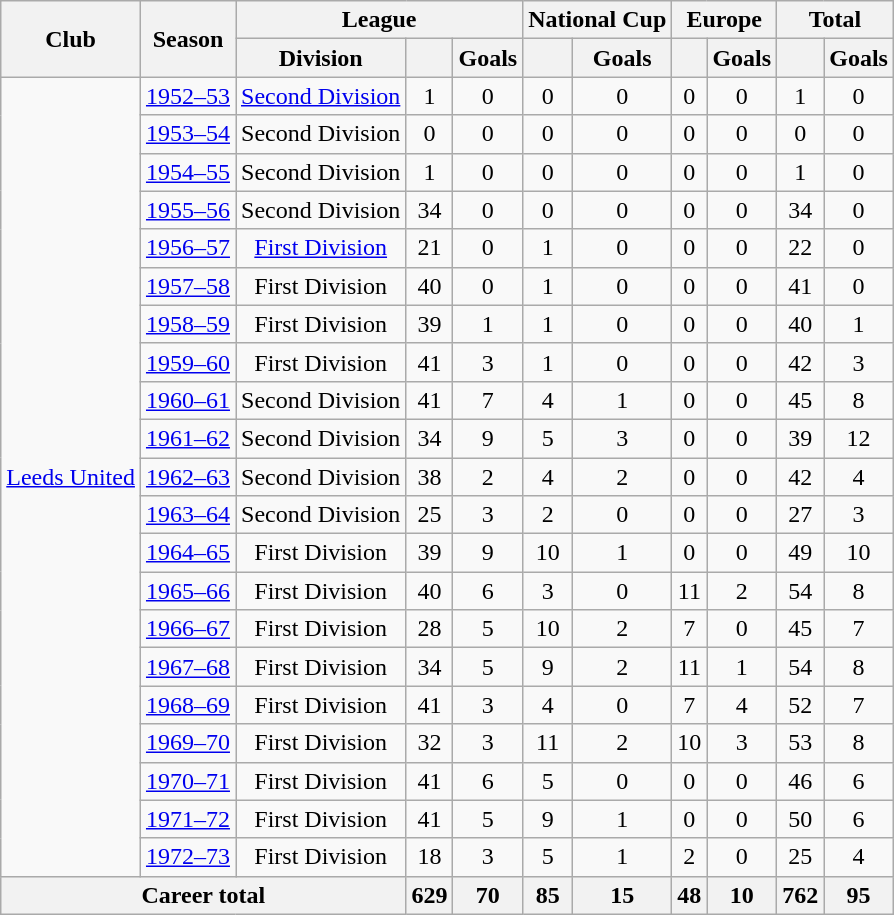<table class="wikitable" style="text-align:center">
<tr>
<th rowspan="2">Club</th>
<th rowspan="2">Season</th>
<th colspan="3">League</th>
<th colspan="2">National Cup</th>
<th colspan="2">Europe</th>
<th colspan="2">Total</th>
</tr>
<tr>
<th>Division</th>
<th></th>
<th>Goals</th>
<th></th>
<th>Goals</th>
<th></th>
<th>Goals</th>
<th></th>
<th>Goals</th>
</tr>
<tr>
<td rowspan="21"><a href='#'>Leeds United</a></td>
<td><a href='#'>1952–53</a></td>
<td><a href='#'>Second Division</a></td>
<td>1</td>
<td>0</td>
<td>0</td>
<td>0</td>
<td>0</td>
<td>0</td>
<td>1</td>
<td>0</td>
</tr>
<tr>
<td><a href='#'>1953–54</a></td>
<td>Second Division</td>
<td>0</td>
<td>0</td>
<td>0</td>
<td>0</td>
<td>0</td>
<td>0</td>
<td>0</td>
<td>0</td>
</tr>
<tr>
<td><a href='#'>1954–55</a></td>
<td>Second Division</td>
<td>1</td>
<td>0</td>
<td>0</td>
<td>0</td>
<td>0</td>
<td>0</td>
<td>1</td>
<td>0</td>
</tr>
<tr>
<td><a href='#'>1955–56</a></td>
<td>Second Division</td>
<td>34</td>
<td>0</td>
<td>0</td>
<td>0</td>
<td>0</td>
<td>0</td>
<td>34</td>
<td>0</td>
</tr>
<tr>
<td><a href='#'>1956–57</a></td>
<td><a href='#'>First Division</a></td>
<td>21</td>
<td>0</td>
<td>1</td>
<td>0</td>
<td>0</td>
<td>0</td>
<td>22</td>
<td>0</td>
</tr>
<tr>
<td><a href='#'>1957–58</a></td>
<td>First Division</td>
<td>40</td>
<td>0</td>
<td>1</td>
<td>0</td>
<td>0</td>
<td>0</td>
<td>41</td>
<td>0</td>
</tr>
<tr>
<td><a href='#'>1958–59</a></td>
<td>First Division</td>
<td>39</td>
<td>1</td>
<td>1</td>
<td>0</td>
<td>0</td>
<td>0</td>
<td>40</td>
<td>1</td>
</tr>
<tr>
<td><a href='#'>1959–60</a></td>
<td>First Division</td>
<td>41</td>
<td>3</td>
<td>1</td>
<td>0</td>
<td>0</td>
<td>0</td>
<td>42</td>
<td>3</td>
</tr>
<tr>
<td><a href='#'>1960–61</a></td>
<td>Second Division</td>
<td>41</td>
<td>7</td>
<td>4</td>
<td>1</td>
<td>0</td>
<td>0</td>
<td>45</td>
<td>8</td>
</tr>
<tr>
<td><a href='#'>1961–62</a></td>
<td>Second Division</td>
<td>34</td>
<td>9</td>
<td>5</td>
<td>3</td>
<td>0</td>
<td>0</td>
<td>39</td>
<td>12</td>
</tr>
<tr>
<td><a href='#'>1962–63</a></td>
<td>Second Division</td>
<td>38</td>
<td>2</td>
<td>4</td>
<td>2</td>
<td>0</td>
<td>0</td>
<td>42</td>
<td>4</td>
</tr>
<tr>
<td><a href='#'>1963–64</a></td>
<td>Second Division</td>
<td>25</td>
<td>3</td>
<td>2</td>
<td>0</td>
<td>0</td>
<td>0</td>
<td>27</td>
<td>3</td>
</tr>
<tr>
<td><a href='#'>1964–65</a></td>
<td>First Division</td>
<td>39</td>
<td>9</td>
<td>10</td>
<td>1</td>
<td>0</td>
<td>0</td>
<td>49</td>
<td>10</td>
</tr>
<tr>
<td><a href='#'>1965–66</a></td>
<td>First Division</td>
<td>40</td>
<td>6</td>
<td>3</td>
<td>0</td>
<td>11</td>
<td>2</td>
<td>54</td>
<td>8</td>
</tr>
<tr>
<td><a href='#'>1966–67</a></td>
<td>First Division</td>
<td>28</td>
<td>5</td>
<td>10</td>
<td>2</td>
<td>7</td>
<td>0</td>
<td>45</td>
<td>7</td>
</tr>
<tr>
<td><a href='#'>1967–68</a></td>
<td>First Division</td>
<td>34</td>
<td>5</td>
<td>9</td>
<td>2</td>
<td>11</td>
<td>1</td>
<td>54</td>
<td>8</td>
</tr>
<tr>
<td><a href='#'>1968–69</a></td>
<td>First Division</td>
<td>41</td>
<td>3</td>
<td>4</td>
<td>0</td>
<td>7</td>
<td>4</td>
<td>52</td>
<td>7</td>
</tr>
<tr>
<td><a href='#'>1969–70</a></td>
<td>First Division</td>
<td>32</td>
<td>3</td>
<td>11</td>
<td>2</td>
<td>10</td>
<td>3</td>
<td>53</td>
<td>8</td>
</tr>
<tr>
<td><a href='#'>1970–71</a></td>
<td>First Division</td>
<td>41</td>
<td>6</td>
<td>5</td>
<td>0</td>
<td>0</td>
<td>0</td>
<td>46</td>
<td>6</td>
</tr>
<tr>
<td><a href='#'>1971–72</a></td>
<td>First Division</td>
<td>41</td>
<td>5</td>
<td>9</td>
<td>1</td>
<td>0</td>
<td>0</td>
<td>50</td>
<td>6</td>
</tr>
<tr>
<td><a href='#'>1972–73</a></td>
<td>First Division</td>
<td>18</td>
<td>3</td>
<td>5</td>
<td>1</td>
<td>2</td>
<td>0</td>
<td>25</td>
<td>4</td>
</tr>
<tr>
<th colspan="3">Career total</th>
<th>629</th>
<th>70</th>
<th>85</th>
<th>15</th>
<th>48</th>
<th>10</th>
<th>762</th>
<th>95</th>
</tr>
</table>
